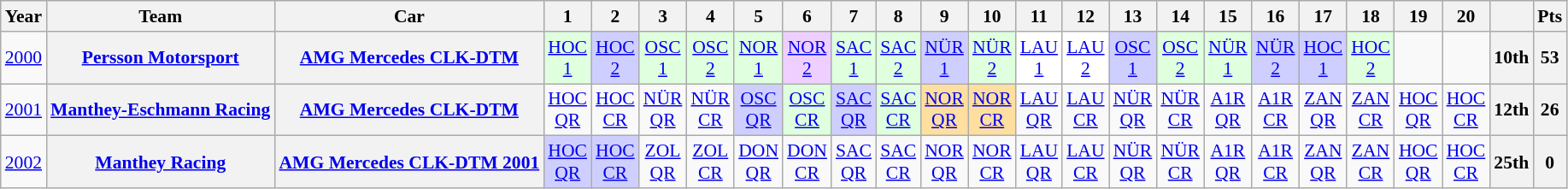<table class="wikitable" border="1" style="text-align:center; font-size:90%;">
<tr>
<th>Year</th>
<th>Team</th>
<th>Car</th>
<th>1</th>
<th>2</th>
<th>3</th>
<th>4</th>
<th>5</th>
<th>6</th>
<th>7</th>
<th>8</th>
<th>9</th>
<th>10</th>
<th>11</th>
<th>12</th>
<th>13</th>
<th>14</th>
<th>15</th>
<th>16</th>
<th>17</th>
<th>18</th>
<th>19</th>
<th>20</th>
<th></th>
<th>Pts</th>
</tr>
<tr>
<td><a href='#'>2000</a></td>
<th><a href='#'>Persson Motorsport</a></th>
<th><a href='#'>AMG Mercedes CLK-DTM</a></th>
<td style="background:#DFFFDF;"><a href='#'>HOC<br>1</a><br></td>
<td style="background:#CFCFFF;"><a href='#'>HOC<br>2</a><br></td>
<td style="background:#DFFFDF;"><a href='#'>OSC<br>1</a><br></td>
<td style="background:#DFFFDF;"><a href='#'>OSC<br>2</a><br></td>
<td style="background:#DFFFDF;"><a href='#'>NOR<br>1</a><br></td>
<td style="background:#EFCFFF;"><a href='#'>NOR<br>2</a><br></td>
<td style="background:#DFFFDF;"><a href='#'>SAC<br>1</a><br></td>
<td style="background:#DFFFDF;"><a href='#'>SAC<br>2</a><br></td>
<td style="background:#CFCFFF;"><a href='#'>NÜR<br>1</a><br></td>
<td style="background:#DFFFDF;"><a href='#'>NÜR<br>2</a><br></td>
<td style="background:#FFFFFF;"><a href='#'>LAU<br>1</a><br></td>
<td style="background:#FFFFFF;"><a href='#'>LAU<br>2</a><br></td>
<td style="background:#CFCFFF;"><a href='#'>OSC<br>1</a><br></td>
<td style="background:#DFFFDF;"><a href='#'>OSC<br>2</a><br></td>
<td style="background:#DFFFDF;"><a href='#'>NÜR<br>1</a><br></td>
<td style="background:#CFCFFF;"><a href='#'>NÜR<br>2</a><br></td>
<td style="background:#CFCFFF;"><a href='#'>HOC<br>1</a><br></td>
<td style="background:#DFFFDF;"><a href='#'>HOC<br>2</a><br></td>
<td></td>
<td></td>
<th>10th</th>
<th>53</th>
</tr>
<tr>
<td><a href='#'>2001</a></td>
<th><a href='#'>Manthey-Eschmann Racing</a></th>
<th><a href='#'>AMG Mercedes CLK-DTM</a></th>
<td><a href='#'>HOC<br>QR</a></td>
<td><a href='#'>HOC<br>CR</a></td>
<td><a href='#'>NÜR<br>QR</a></td>
<td><a href='#'>NÜR<br>CR</a></td>
<td style="background:#CFCFFF;"><a href='#'>OSC<br>QR</a><br></td>
<td style="background:#DFFFDF;"><a href='#'>OSC<br>CR</a><br></td>
<td style="background:#CFCFFF;"><a href='#'>SAC<br>QR</a><br></td>
<td style="background:#DFFFDF;"><a href='#'>SAC<br>CR</a><br></td>
<td style="background:#FFDF9F;"><a href='#'>NOR<br>QR</a><br></td>
<td style="background:#FFDF9F;"><a href='#'>NOR<br>CR</a><br></td>
<td><a href='#'>LAU<br>QR</a></td>
<td><a href='#'>LAU<br>CR</a></td>
<td><a href='#'>NÜR<br>QR</a></td>
<td><a href='#'>NÜR<br>CR</a></td>
<td><a href='#'>A1R<br>QR</a></td>
<td><a href='#'>A1R<br>CR</a></td>
<td><a href='#'>ZAN<br>QR</a></td>
<td><a href='#'>ZAN<br>CR</a></td>
<td><a href='#'>HOC<br>QR</a></td>
<td><a href='#'>HOC<br>CR</a></td>
<th>12th</th>
<th>26</th>
</tr>
<tr>
<td><a href='#'>2002</a></td>
<th><a href='#'>Manthey Racing</a></th>
<th><a href='#'>AMG Mercedes CLK-DTM 2001</a></th>
<td style="background:#CFCFFF;"><a href='#'>HOC<br>QR</a><br></td>
<td style="background:#CFCFFF;"><a href='#'>HOC<br>CR</a><br></td>
<td><a href='#'>ZOL<br>QR</a></td>
<td><a href='#'>ZOL<br>CR</a></td>
<td><a href='#'>DON<br>QR</a></td>
<td><a href='#'>DON<br>CR</a></td>
<td><a href='#'>SAC<br>QR</a></td>
<td><a href='#'>SAC<br>CR</a></td>
<td><a href='#'>NOR<br>QR</a></td>
<td><a href='#'>NOR<br>CR</a></td>
<td><a href='#'>LAU<br>QR</a></td>
<td><a href='#'>LAU<br>CR</a></td>
<td><a href='#'>NÜR<br>QR</a></td>
<td><a href='#'>NÜR<br>CR</a></td>
<td><a href='#'>A1R<br>QR</a></td>
<td><a href='#'>A1R<br>CR</a></td>
<td><a href='#'>ZAN<br>QR</a></td>
<td><a href='#'>ZAN<br>CR</a></td>
<td><a href='#'>HOC<br>QR</a></td>
<td><a href='#'>HOC<br>CR</a></td>
<th>25th</th>
<th>0</th>
</tr>
</table>
